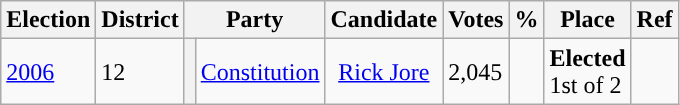<table class="wikitable sortable">
<tr>
<th>Election</th>
<th>District</th>
<th colspan=2>Party</th>
<th>Candidate</th>
<th>Votes</th>
<th>%</th>
<th>Place</th>
<th>Ref</th>
</tr>
<tr>
<td><a href='#'>2006</a></td>
<td>12</td>
<th style="background-color:"></th>
<td><a href='#'>Constitution</a></td>
<td align="center"><a href='#'>Rick Jore</a></td>
<td>2,045</td>
<td></td>
<td><strong>Elected</strong><br>1st of 2</td>
<td></td>
</tr>
</table>
